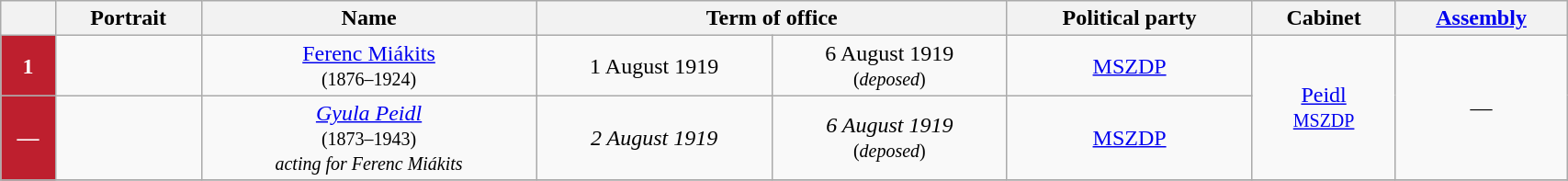<table class="wikitable" style="width:90%; text-align:center;">
<tr>
<th></th>
<th>Portrait</th>
<th>Name<br></th>
<th colspan=2>Term of office</th>
<th>Political party</th>
<th>Cabinet</th>
<th><a href='#'>Assembly</a><br></th>
</tr>
<tr>
<th style="background-color:#BE1F2E; color:white">1</th>
<td></td>
<td><a href='#'>Ferenc Miákits</a><br><small>(1876–1924)</small></td>
<td>1 August 1919</td>
<td>6 August 1919<br><small>(<em>deposed</em>)</small></td>
<td><a href='#'>MSZDP</a></td>
<td rowspan="2"><a href='#'>Peidl</a><br><small><a href='#'>MSZDP</a></small></td>
<td rowspan="2">—</td>
</tr>
<tr>
<th style="background-color:#BE1F2E; color:white">—</th>
<td></td>
<td><em><a href='#'>Gyula Peidl</a></em><br><small>(1873–1943)<br><em>acting for Ferenc Miákits</em></small></td>
<td><em>2 August 1919</em></td>
<td><em>6 August 1919</em><br><small>(<em>deposed</em>)</small></td>
<td><a href='#'>MSZDP</a></td>
</tr>
<tr>
</tr>
</table>
